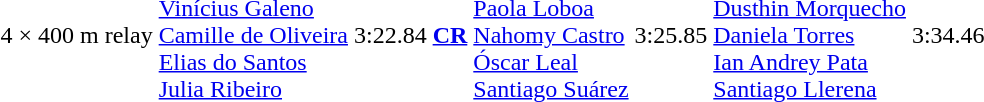<table>
<tr>
<td>4 × 400 m relay</td>
<td><br><a href='#'>Vinícius Galeno</a><br><a href='#'>Camille de Oliveira</a><br><a href='#'>Elias do Santos</a><br><a href='#'>Julia Ribeiro</a></td>
<td>3:22.84 <strong><a href='#'>CR</a></strong></td>
<td><br><a href='#'>Paola Loboa</a><br><a href='#'>Nahomy Castro</a><br><a href='#'>Óscar Leal</a><br><a href='#'>Santiago Suárez</a></td>
<td>3:25.85</td>
<td><br><a href='#'>Dusthin Morquecho</a><br><a href='#'>Daniela Torres</a><br><a href='#'>Ian Andrey Pata</a><br><a href='#'>Santiago Llerena</a></td>
<td>3:34.46</td>
</tr>
</table>
